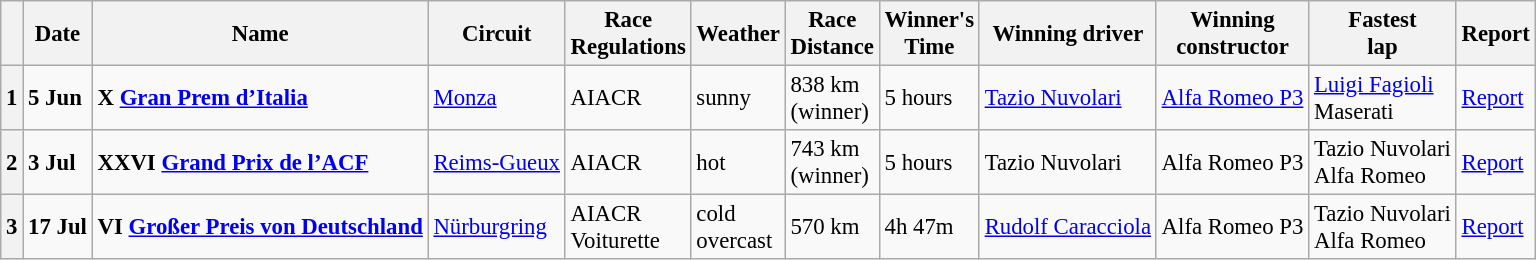<table class="wikitable" style="font-size:95%">
<tr>
<th></th>
<th>Date</th>
<th>Name</th>
<th>Circuit</th>
<th>Race<br>Regulations</th>
<th>Weather</th>
<th>Race<br>Distance</th>
<th>Winner's<br>Time</th>
<th>Winning driver</th>
<th>Winning<br>constructor</th>
<th>Fastest<br>lap</th>
<th>Report</th>
</tr>
<tr>
<th>1</th>
<td><strong>5 Jun</strong></td>
<td> <strong>X <a href='#'>Gran Prem d’Italia</a></strong></td>
<td><a href='#'>Monza</a></td>
<td>AIACR</td>
<td>sunny</td>
<td>838 km<br>(winner)</td>
<td>5 hours</td>
<td> <a href='#'>Tazio Nuvolari</a></td>
<td><a href='#'>Alfa Romeo P3</a></td>
<td><a href='#'>Luigi Fagioli</a><br> Maserati</td>
<td><a href='#'>Report</a></td>
</tr>
<tr>
<th>2</th>
<td><strong>3 Jul</strong></td>
<td> <strong>XXVI <a href='#'>Grand Prix de l’ACF</a></strong></td>
<td><a href='#'>Reims-Gueux</a></td>
<td>AIACR</td>
<td>hot</td>
<td>743 km<br>(winner)</td>
<td>5 hours</td>
<td> Tazio Nuvolari</td>
<td>Alfa Romeo P3</td>
<td>Tazio Nuvolari <br> Alfa Romeo</td>
<td><a href='#'>Report</a></td>
</tr>
<tr>
<th>3</th>
<td><strong>17 Jul</strong></td>
<td> <strong>VI <a href='#'>Großer Preis von Deutschland</a> </strong></td>
<td><a href='#'>Nürburgring</a></td>
<td>AIACR<br>Voiturette</td>
<td>cold<br>overcast</td>
<td>570 km</td>
<td>4h 47m</td>
<td> <a href='#'>Rudolf Caracciola</a></td>
<td>Alfa Romeo P3</td>
<td>Tazio Nuvolari <br> Alfa Romeo</td>
<td><a href='#'>Report</a></td>
</tr>
</table>
